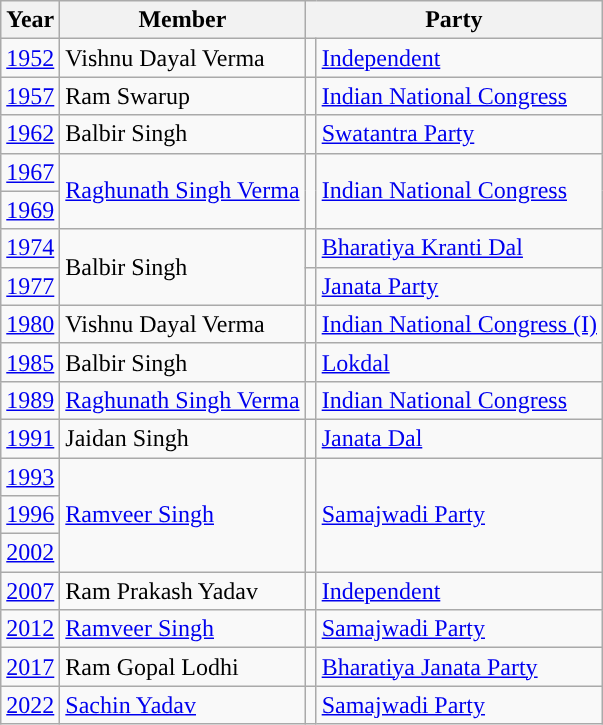<table class="wikitable">
<tr>
<th>Year</th>
<th>Member</th>
<th colspan="2">Party</th>
</tr>
<tr>
<td><a href='#'>1952</a></td>
<td>Vishnu Dayal Verma</td>
<td style="background-color: "></td>
<td><a href='#'>Independent</a></td>
</tr>
<tr>
<td><a href='#'>1957</a></td>
<td>Ram Swarup</td>
<td style="background-color: "></td>
<td><a href='#'>Indian National Congress</a></td>
</tr>
<tr>
<td><a href='#'>1962</a></td>
<td>Balbir Singh</td>
<td style="background-color: "></td>
<td><a href='#'>Swatantra Party</a></td>
</tr>
<tr>
<td><a href='#'>1967</a></td>
<td rowspan="2"><a href='#'>Raghunath Singh Verma</a></td>
<td rowspan="2" style="background-color: "></td>
<td rowspan="2"><a href='#'>Indian National Congress</a></td>
</tr>
<tr>
<td><a href='#'>1969</a></td>
</tr>
<tr>
<td><a href='#'>1974</a></td>
<td rowspan="2">Balbir Singh</td>
<td style="background-color: "></td>
<td><a href='#'>Bharatiya Kranti Dal</a></td>
</tr>
<tr>
<td><a href='#'>1977</a></td>
<td style="background-color: "></td>
<td><a href='#'>Janata Party</a></td>
</tr>
<tr>
<td><a href='#'>1980</a></td>
<td>Vishnu Dayal Verma</td>
<td style="background-color: "></td>
<td><a href='#'>Indian National Congress (I)</a></td>
</tr>
<tr>
<td><a href='#'>1985</a></td>
<td>Balbir Singh</td>
<td style="background-color: "></td>
<td><a href='#'>Lokdal</a></td>
</tr>
<tr>
<td><a href='#'>1989</a></td>
<td><a href='#'>Raghunath Singh Verma</a></td>
<td style="background-color: "></td>
<td><a href='#'>Indian National Congress</a></td>
</tr>
<tr>
<td><a href='#'>1991</a></td>
<td>Jaidan Singh</td>
<td style="background-color: "></td>
<td><a href='#'>Janata Dal</a></td>
</tr>
<tr>
<td><a href='#'>1993</a></td>
<td rowspan="3"><a href='#'>Ramveer Singh</a></td>
<td rowspan="3" style="background-color: "></td>
<td rowspan="3"><a href='#'>Samajwadi Party</a></td>
</tr>
<tr>
<td><a href='#'>1996</a></td>
</tr>
<tr>
<td><a href='#'>2002</a></td>
</tr>
<tr>
<td><a href='#'>2007</a></td>
<td>Ram Prakash Yadav</td>
<td style="background-color: "></td>
<td><a href='#'>Independent</a></td>
</tr>
<tr>
<td><a href='#'>2012</a></td>
<td><a href='#'>Ramveer Singh</a></td>
<td style="background-color: "></td>
<td><a href='#'>Samajwadi Party</a></td>
</tr>
<tr>
<td><a href='#'>2017</a></td>
<td>Ram Gopal Lodhi</td>
<td style="background-color: "></td>
<td><a href='#'>Bharatiya Janata Party</a></td>
</tr>
<tr>
<td><a href='#'>2022</a></td>
<td><a href='#'>Sachin Yadav</a></td>
<td style="background-color: "></td>
<td><a href='#'>Samajwadi Party</a></td>
</tr>
</table>
